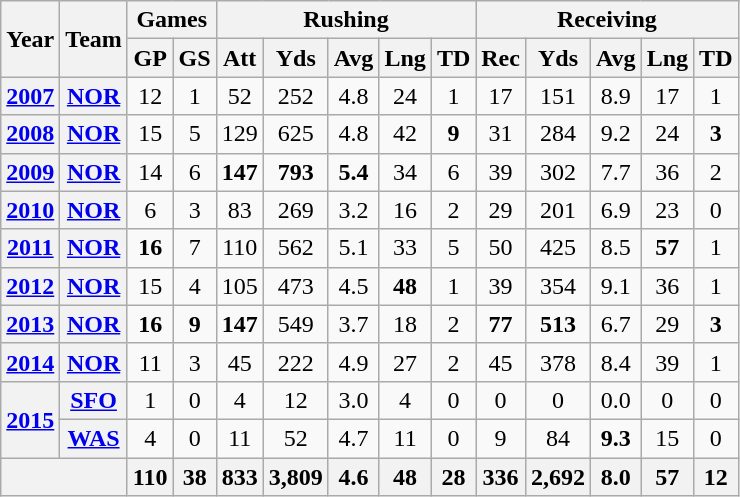<table class="wikitable" style="text-align:center;">
<tr>
<th rowspan="2">Year</th>
<th rowspan="2">Team</th>
<th colspan="2">Games</th>
<th colspan="5">Rushing</th>
<th colspan="5">Receiving</th>
</tr>
<tr>
<th>GP</th>
<th>GS</th>
<th>Att</th>
<th>Yds</th>
<th>Avg</th>
<th>Lng</th>
<th>TD</th>
<th>Rec</th>
<th>Yds</th>
<th>Avg</th>
<th>Lng</th>
<th>TD</th>
</tr>
<tr>
<th><a href='#'>2007</a></th>
<th><a href='#'>NOR</a></th>
<td>12</td>
<td>1</td>
<td>52</td>
<td>252</td>
<td>4.8</td>
<td>24</td>
<td>1</td>
<td>17</td>
<td>151</td>
<td>8.9</td>
<td>17</td>
<td>1</td>
</tr>
<tr>
<th><a href='#'>2008</a></th>
<th><a href='#'>NOR</a></th>
<td>15</td>
<td>5</td>
<td>129</td>
<td>625</td>
<td>4.8</td>
<td>42</td>
<td><strong>9</strong></td>
<td>31</td>
<td>284</td>
<td>9.2</td>
<td>24</td>
<td><strong>3</strong></td>
</tr>
<tr>
<th><a href='#'>2009</a></th>
<th><a href='#'>NOR</a></th>
<td>14</td>
<td>6</td>
<td><strong>147</strong></td>
<td><strong>793</strong></td>
<td><strong>5.4</strong></td>
<td>34</td>
<td>6</td>
<td>39</td>
<td>302</td>
<td>7.7</td>
<td>36</td>
<td>2</td>
</tr>
<tr>
<th><a href='#'>2010</a></th>
<th><a href='#'>NOR</a></th>
<td>6</td>
<td>3</td>
<td>83</td>
<td>269</td>
<td>3.2</td>
<td>16</td>
<td>2</td>
<td>29</td>
<td>201</td>
<td>6.9</td>
<td>23</td>
<td>0</td>
</tr>
<tr>
<th><a href='#'>2011</a></th>
<th><a href='#'>NOR</a></th>
<td><strong>16</strong></td>
<td>7</td>
<td>110</td>
<td>562</td>
<td>5.1</td>
<td>33</td>
<td>5</td>
<td>50</td>
<td>425</td>
<td>8.5</td>
<td><strong>57</strong></td>
<td>1</td>
</tr>
<tr>
<th><a href='#'>2012</a></th>
<th><a href='#'>NOR</a></th>
<td>15</td>
<td>4</td>
<td>105</td>
<td>473</td>
<td>4.5</td>
<td><strong>48</strong></td>
<td>1</td>
<td>39</td>
<td>354</td>
<td>9.1</td>
<td>36</td>
<td>1</td>
</tr>
<tr>
<th><a href='#'>2013</a></th>
<th><a href='#'>NOR</a></th>
<td><strong>16</strong></td>
<td><strong>9</strong></td>
<td><strong>147</strong></td>
<td>549</td>
<td>3.7</td>
<td>18</td>
<td>2</td>
<td><strong>77</strong></td>
<td><strong>513</strong></td>
<td>6.7</td>
<td>29</td>
<td><strong>3</strong></td>
</tr>
<tr>
<th><a href='#'>2014</a></th>
<th><a href='#'>NOR</a></th>
<td>11</td>
<td>3</td>
<td>45</td>
<td>222</td>
<td>4.9</td>
<td>27</td>
<td>2</td>
<td>45</td>
<td>378</td>
<td>8.4</td>
<td>39</td>
<td>1</td>
</tr>
<tr>
<th rowspan="2"><a href='#'>2015</a></th>
<th><a href='#'>SFO</a></th>
<td>1</td>
<td>0</td>
<td>4</td>
<td>12</td>
<td>3.0</td>
<td>4</td>
<td>0</td>
<td>0</td>
<td>0</td>
<td>0.0</td>
<td>0</td>
<td>0</td>
</tr>
<tr>
<th><a href='#'>WAS</a></th>
<td>4</td>
<td>0</td>
<td>11</td>
<td>52</td>
<td>4.7</td>
<td>11</td>
<td>0</td>
<td>9</td>
<td>84</td>
<td><strong>9.3</strong></td>
<td>15</td>
<td>0</td>
</tr>
<tr>
<th colspan="2"></th>
<th>110</th>
<th>38</th>
<th>833</th>
<th>3,809</th>
<th>4.6</th>
<th>48</th>
<th>28</th>
<th>336</th>
<th>2,692</th>
<th>8.0</th>
<th>57</th>
<th>12</th>
</tr>
</table>
